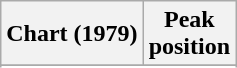<table class="wikitable sortable plainrowheaders" style="text-align:center">
<tr>
<th scope="col">Chart (1979)</th>
<th scope="col">Peak<br>position</th>
</tr>
<tr>
</tr>
<tr>
</tr>
</table>
